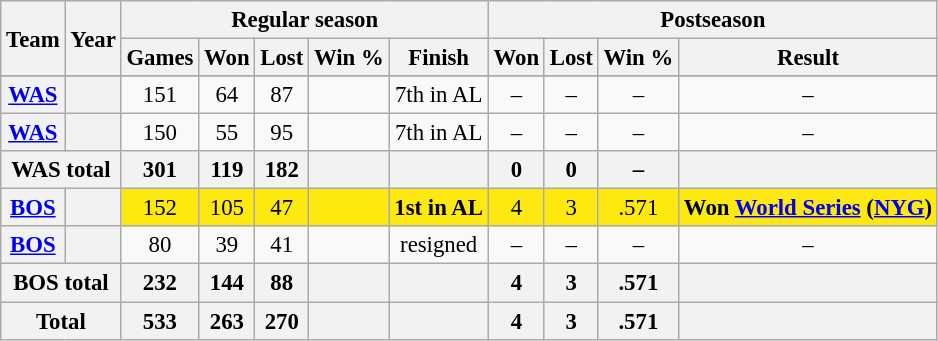<table class="wikitable" style="font-size: 95%; text-align:center;">
<tr>
<th rowspan="2">Team</th>
<th rowspan="2">Year</th>
<th colspan="5">Regular season</th>
<th colspan="4">Postseason</th>
</tr>
<tr>
<th>Games</th>
<th>Won</th>
<th>Lost</th>
<th>Win %</th>
<th>Finish</th>
<th>Won</th>
<th>Lost</th>
<th>Win %</th>
<th>Result</th>
</tr>
<tr>
</tr>
<tr>
<th><a href='#'>WAS</a></th>
<th></th>
<td>151</td>
<td>64</td>
<td>87</td>
<td></td>
<td>7th in AL</td>
<td>–</td>
<td>–</td>
<td>–</td>
<td>–</td>
</tr>
<tr>
<th><a href='#'>WAS</a></th>
<th></th>
<td>150</td>
<td>55</td>
<td>95</td>
<td></td>
<td>7th in AL</td>
<td>–</td>
<td>–</td>
<td>–</td>
<td>–</td>
</tr>
<tr>
<th colspan="2">WAS total</th>
<th>301</th>
<th>119</th>
<th>182</th>
<th></th>
<th></th>
<th>0</th>
<th>0</th>
<th>–</th>
<th></th>
</tr>
<tr style="background:#fde910">
<th><a href='#'>BOS</a></th>
<th></th>
<td>152</td>
<td>105</td>
<td>47</td>
<td></td>
<td><strong>1st in AL</strong></td>
<td>4</td>
<td>3</td>
<td>.571</td>
<td><strong>Won <a href='#'>World Series</a> (<a href='#'>NYG</a>)</strong></td>
</tr>
<tr>
<th><a href='#'>BOS</a></th>
<th></th>
<td>80</td>
<td>39</td>
<td>41</td>
<td></td>
<td>resigned</td>
<td>–</td>
<td>–</td>
<td>–</td>
<td>–</td>
</tr>
<tr>
<th colspan="2">BOS total</th>
<th>232</th>
<th>144</th>
<th>88</th>
<th></th>
<th></th>
<th>4</th>
<th>3</th>
<th>.571</th>
<th></th>
</tr>
<tr>
<th colspan="2">Total</th>
<th>533</th>
<th>263</th>
<th>270</th>
<th></th>
<th></th>
<th>4</th>
<th>3</th>
<th>.571</th>
<th></th>
</tr>
</table>
